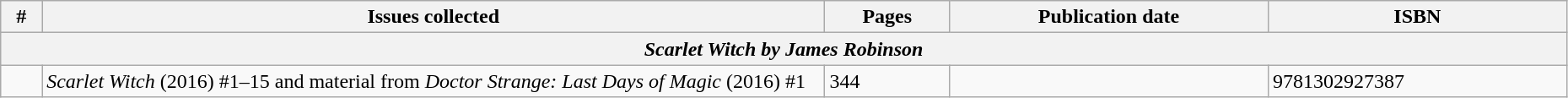<table class="wikitable sortable" width=98%>
<tr>
<th class="unsortable">#</th>
<th class="unsortable" width="50%">Issues collected</th>
<th>Pages</th>
<th>Publication date</th>
<th class="unsortable">ISBN</th>
</tr>
<tr>
<th colspan="5"><strong><em>Scarlet Witch by James Robinson</em></strong></th>
</tr>
<tr>
<td></td>
<td><em>Scarlet Witch</em> (2016) #1–15 and material from <em>Doctor Strange: Last Days of Magic</em> (2016) #1</td>
<td>344</td>
<td></td>
<td>9781302927387</td>
</tr>
</table>
